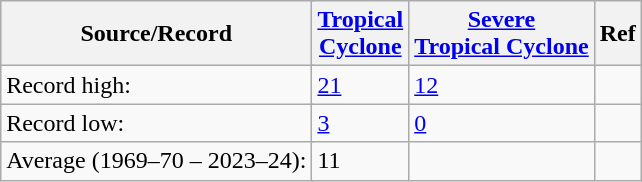<table class="wikitable" align="right" style="margin:0 0 0.5em 1em;">
<tr>
<th colspan=2>Source/Record</th>
<th><a href='#'>Tropical<br>Cyclone</a></th>
<th><a href='#'>Severe<br>Tropical Cyclone</a></th>
<th>Ref</th>
</tr>
<tr>
<td colspan=2>Record high:</td>
<td><a href='#'>21</a></td>
<td><a href='#'>12</a></td>
<td></td>
</tr>
<tr>
<td colspan=2>Record low:</td>
<td><a href='#'>3</a></td>
<td><a href='#'>0</a></td>
<td></td>
</tr>
<tr>
<td colspan=2>Average (1969–70 – 2023–24):</td>
<td>11</td>
<td></td>
<td></td>
</tr>
</table>
